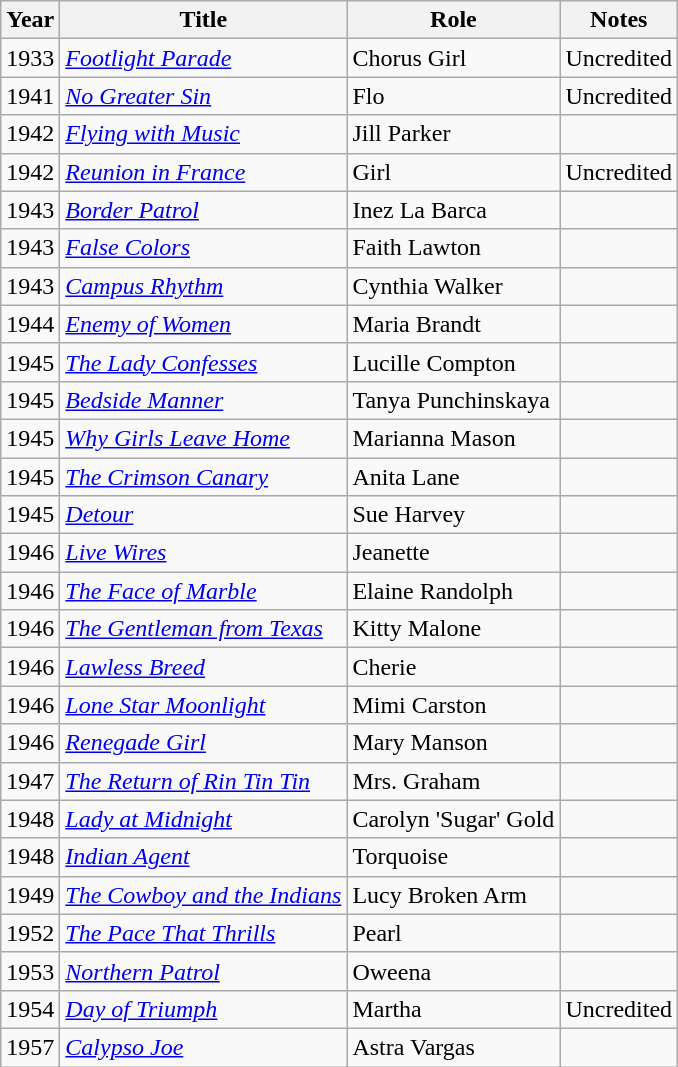<table class="wikitable">
<tr>
<th>Year</th>
<th>Title</th>
<th>Role</th>
<th>Notes</th>
</tr>
<tr>
<td>1933</td>
<td><em><a href='#'>Footlight Parade</a></em></td>
<td>Chorus Girl</td>
<td>Uncredited</td>
</tr>
<tr>
<td>1941</td>
<td><em><a href='#'>No Greater Sin</a></em></td>
<td>Flo</td>
<td>Uncredited</td>
</tr>
<tr>
<td>1942</td>
<td><em><a href='#'>Flying with Music</a></em></td>
<td>Jill Parker</td>
<td></td>
</tr>
<tr>
<td>1942</td>
<td><em><a href='#'>Reunion in France</a></em></td>
<td>Girl</td>
<td>Uncredited</td>
</tr>
<tr>
<td>1943</td>
<td><em><a href='#'>Border Patrol</a></em></td>
<td>Inez La Barca</td>
<td></td>
</tr>
<tr>
<td>1943</td>
<td><em><a href='#'>False Colors</a></em></td>
<td>Faith Lawton</td>
<td></td>
</tr>
<tr>
<td>1943</td>
<td><em><a href='#'>Campus Rhythm</a></em></td>
<td>Cynthia Walker</td>
<td></td>
</tr>
<tr>
<td>1944</td>
<td><em><a href='#'>Enemy of Women</a></em></td>
<td>Maria Brandt</td>
<td></td>
</tr>
<tr>
<td>1945</td>
<td><em><a href='#'>The Lady Confesses</a></em></td>
<td>Lucille Compton</td>
<td></td>
</tr>
<tr>
<td>1945</td>
<td><em><a href='#'>Bedside Manner</a></em></td>
<td>Tanya Punchinskaya</td>
<td></td>
</tr>
<tr>
<td>1945</td>
<td><em><a href='#'>Why Girls Leave Home</a></em></td>
<td>Marianna Mason</td>
<td></td>
</tr>
<tr>
<td>1945</td>
<td><em><a href='#'>The Crimson Canary</a></em></td>
<td>Anita Lane</td>
<td></td>
</tr>
<tr>
<td>1945</td>
<td><em><a href='#'>Detour</a></em></td>
<td>Sue Harvey</td>
<td></td>
</tr>
<tr>
<td>1946</td>
<td><em><a href='#'>Live Wires</a></em></td>
<td>Jeanette</td>
<td></td>
</tr>
<tr>
<td>1946</td>
<td><em><a href='#'>The Face of Marble</a></em></td>
<td>Elaine Randolph</td>
<td></td>
</tr>
<tr>
<td>1946</td>
<td><em><a href='#'>The Gentleman from Texas</a></em></td>
<td>Kitty Malone</td>
<td></td>
</tr>
<tr>
<td>1946</td>
<td><em><a href='#'>Lawless Breed</a></em></td>
<td>Cherie</td>
<td></td>
</tr>
<tr>
<td>1946</td>
<td><em><a href='#'>Lone Star Moonlight</a></em></td>
<td>Mimi Carston</td>
<td></td>
</tr>
<tr>
<td>1946</td>
<td><em><a href='#'>Renegade Girl</a></em></td>
<td>Mary Manson</td>
<td></td>
</tr>
<tr>
<td>1947</td>
<td><em><a href='#'>The Return of Rin Tin Tin</a></em></td>
<td>Mrs. Graham</td>
<td></td>
</tr>
<tr>
<td>1948</td>
<td><em><a href='#'>Lady at Midnight</a></em></td>
<td>Carolyn 'Sugar' Gold</td>
<td></td>
</tr>
<tr>
<td>1948</td>
<td><em><a href='#'>Indian Agent</a></em></td>
<td>Torquoise</td>
<td></td>
</tr>
<tr>
<td>1949</td>
<td><em><a href='#'>The Cowboy and the Indians</a></em></td>
<td>Lucy Broken Arm</td>
<td></td>
</tr>
<tr>
<td>1952</td>
<td><em><a href='#'>The Pace That Thrills</a></em></td>
<td>Pearl</td>
<td></td>
</tr>
<tr>
<td>1953</td>
<td><em><a href='#'>Northern Patrol</a></em></td>
<td>Oweena</td>
<td></td>
</tr>
<tr>
<td>1954</td>
<td><em><a href='#'>Day of Triumph</a></em></td>
<td>Martha</td>
<td>Uncredited</td>
</tr>
<tr>
<td>1957</td>
<td><em><a href='#'>Calypso Joe</a></em></td>
<td>Astra Vargas</td>
<td></td>
</tr>
</table>
